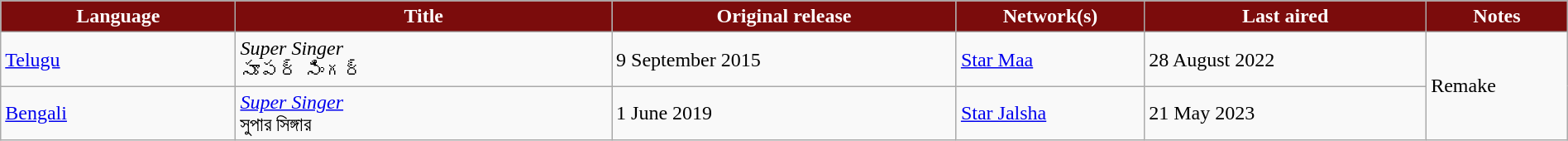<table class="wikitable" style="width: 100%; margin-right: 0;">
<tr style="color:white">
<th style="background:#7b0c0c; width:15%;">Language</th>
<th style="background:#7b0c0c; width:24%;">Title</th>
<th style="background:#7b0c0c; width:22%;">Original release</th>
<th style="background:#7b0c0c; width:12%;">Network(s)</th>
<th style="background:#7b0c0c; width:18%;">Last aired</th>
<th style="background:#7b0c0c; width:27%;">Notes</th>
</tr>
<tr>
<td><a href='#'>Telugu</a></td>
<td><em>Super Singer</em> <br> సూపర్ సింగర్</td>
<td>9 September 2015</td>
<td><a href='#'>Star Maa</a></td>
<td>28 August 2022</td>
<td rowspan="2">Remake</td>
</tr>
<tr>
<td><a href='#'>Bengali</a></td>
<td><em><a href='#'>Super Singer</a></em> <br> সুপার সিঙ্গার</td>
<td>1 June 2019</td>
<td><a href='#'>Star Jalsha</a></td>
<td>21 May 2023</td>
</tr>
</table>
